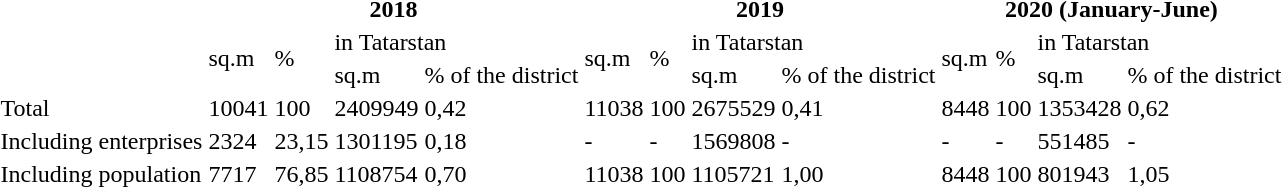<table>
<tr>
<th rowspan="3"></th>
<th colspan="4">2018</th>
<th colspan="4">2019</th>
<th colspan="4">2020 (January-June)</th>
</tr>
<tr>
<td rowspan="2">sq.m</td>
<td rowspan="2">%</td>
<td colspan="2">in Tatarstan</td>
<td rowspan="2">sq.m</td>
<td rowspan="2">%</td>
<td colspan="2">in Tatarstan</td>
<td rowspan="2">sq.m</td>
<td rowspan="2">%</td>
<td colspan="2">in Tatarstan</td>
</tr>
<tr>
<td>sq.m</td>
<td>% of the district</td>
<td>sq.m</td>
<td>% of the district</td>
<td>sq.m</td>
<td>% of the district</td>
</tr>
<tr>
<td>Total</td>
<td>10041</td>
<td>100</td>
<td>2409949</td>
<td>0,42</td>
<td>11038</td>
<td>100</td>
<td>2675529</td>
<td>0,41</td>
<td>8448</td>
<td>100</td>
<td>1353428</td>
<td>0,62</td>
</tr>
<tr>
<td>Including enterprises</td>
<td>2324</td>
<td>23,15</td>
<td>1301195</td>
<td>0,18</td>
<td>-</td>
<td>-</td>
<td>1569808</td>
<td>-</td>
<td>-</td>
<td>-</td>
<td>551485</td>
<td>-</td>
</tr>
<tr>
<td>Including population</td>
<td>7717</td>
<td>76,85</td>
<td>1108754</td>
<td>0,70</td>
<td>11038</td>
<td>100</td>
<td>1105721</td>
<td>1,00</td>
<td>8448</td>
<td>100</td>
<td>801943</td>
<td>1,05</td>
</tr>
</table>
